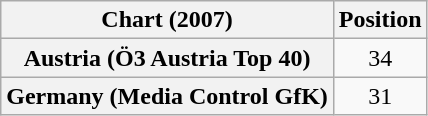<table class="wikitable sortable plainrowheaders">
<tr>
<th>Chart (2007)</th>
<th>Position</th>
</tr>
<tr>
<th scope="row">Austria (Ö3 Austria Top 40)</th>
<td align="center">34</td>
</tr>
<tr>
<th scope="row">Germany (Media Control GfK)</th>
<td align="center">31</td>
</tr>
</table>
